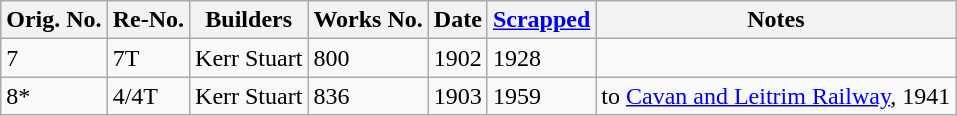<table class="wikitable">
<tr>
<th>Orig. No.</th>
<th>Re-No.</th>
<th>Builders</th>
<th>Works No.</th>
<th>Date</th>
<th><a href='#'>Scrapped</a></th>
<th>Notes</th>
</tr>
<tr>
<td>7</td>
<td>7T</td>
<td>Kerr Stuart</td>
<td>800</td>
<td>1902</td>
<td>1928</td>
<td></td>
</tr>
<tr>
<td>8*</td>
<td>4/4T</td>
<td>Kerr Stuart</td>
<td>836</td>
<td>1903</td>
<td>1959</td>
<td>to <a href='#'>Cavan and Leitrim Railway</a>, 1941</td>
</tr>
</table>
